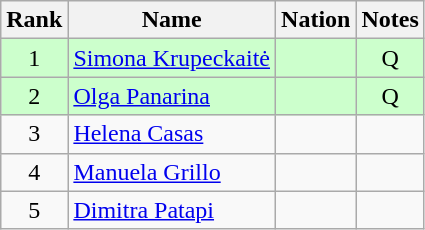<table class="wikitable sortable" style="text-align:center">
<tr>
<th>Rank</th>
<th>Name</th>
<th>Nation</th>
<th>Notes</th>
</tr>
<tr bgcolor=ccffcc>
<td>1</td>
<td align=left><a href='#'>Simona Krupeckaitė</a></td>
<td align=left></td>
<td>Q</td>
</tr>
<tr bgcolor=ccffcc>
<td>2</td>
<td align=left><a href='#'>Olga Panarina</a></td>
<td align=left></td>
<td>Q</td>
</tr>
<tr>
<td>3</td>
<td align=left><a href='#'>Helena Casas</a></td>
<td align=left></td>
<td></td>
</tr>
<tr>
<td>4</td>
<td align=left><a href='#'>Manuela Grillo</a></td>
<td align=left></td>
<td></td>
</tr>
<tr>
<td>5</td>
<td align=left><a href='#'>Dimitra Patapi</a></td>
<td align=left></td>
<td></td>
</tr>
</table>
